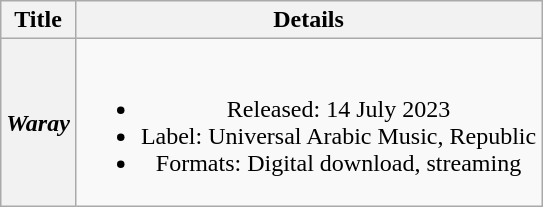<table class="wikitable plainrowheaders" style="text-align:center;">
<tr>
<th scope="col">Title</th>
<th scope="col">Details</th>
</tr>
<tr>
<th scope="row"><em>Waray</em></th>
<td><br><ul><li>Released: 14 July 2023</li><li>Label: Universal Arabic Music, Republic</li><li>Formats: Digital download, streaming</li></ul></td>
</tr>
</table>
